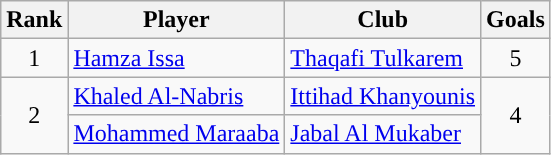<table class="wikitable sortable" style="text-align:center">
<tr>
<th>Rank</th>
<th>Player</th>
<th>Club</th>
<th>Goals</th>
</tr>
<tr>
<td>1</td>
<td align=left> <a href='#'>Hamza Issa</a></td>
<td align=left><a href='#'>Thaqafi Tulkarem</a></td>
<td>5</td>
</tr>
<tr>
<td rowspan=2>2</td>
<td align=left> <a href='#'>Khaled Al-Nabris</a></td>
<td align=left><a href='#'>Ittihad Khanyounis</a></td>
<td rowspan=2>4</td>
</tr>
<tr>
<td align="left"> <a href='#'>Mohammed Maraaba</a></td>
<td align="left"><a href='#'>Jabal Al Mukaber</a></td>
</tr>
</table>
